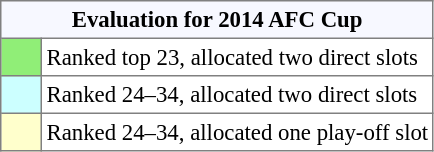<table cellpadding=3 cellspacing=0 border=1 style="font-size:95%; border:gray solid 1px; border-collapse:collapse">
<tr>
<th bgcolor=#f7f8ff colspan=2>Evaluation for 2014 AFC Cup</th>
</tr>
<tr>
<td bgcolor=#90EE77 width=20></td>
<td>Ranked top 23, allocated two direct slots</td>
</tr>
<tr>
<td bgcolor=#ccffff width=20></td>
<td>Ranked 24–34, allocated two direct slots</td>
</tr>
<tr>
<td bgcolor=#ffffcc width=20></td>
<td>Ranked 24–34, allocated one play-off slot</td>
</tr>
</table>
